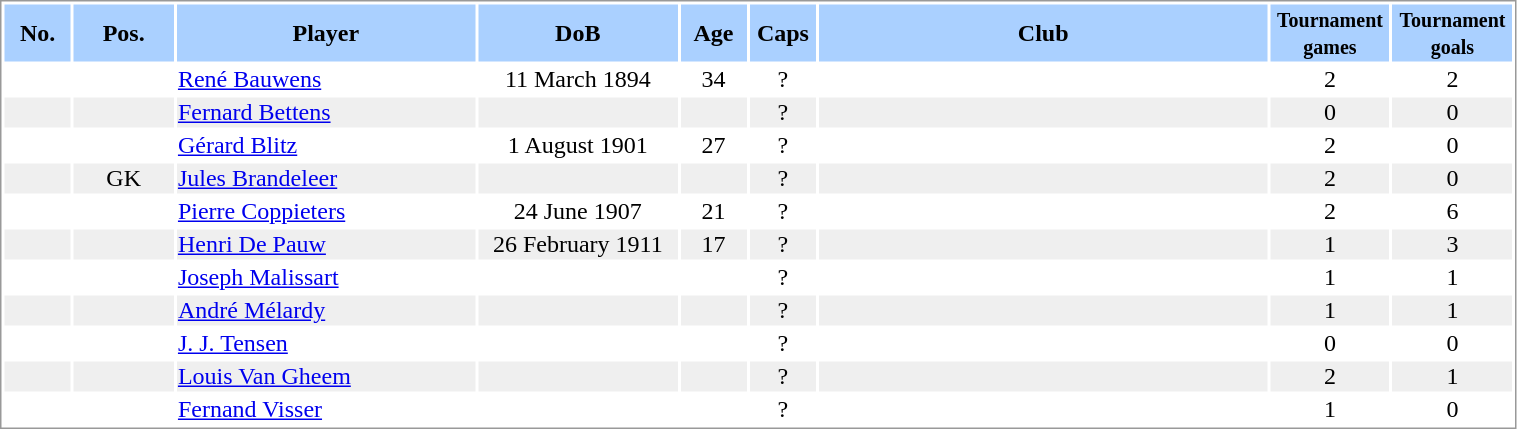<table border="0" width="80%" style="border: 1px solid #999; background-color:#FFFFFF; text-align:center">
<tr align="center" bgcolor="#AAD0FF">
<th width=4%>No.</th>
<th width=6%>Pos.</th>
<th width=18%>Player</th>
<th width=12%>DoB</th>
<th width=4%>Age</th>
<th width=4%>Caps</th>
<th width=27%>Club</th>
<th width=6%><small>Tournament<br>games</small></th>
<th width=6%><small>Tournament<br>goals</small></th>
</tr>
<tr>
<td></td>
<td></td>
<td align="left"><a href='#'>René Bauwens</a></td>
<td>11 March 1894</td>
<td>34</td>
<td>?</td>
<td align="left"></td>
<td>2</td>
<td>2</td>
</tr>
<tr bgcolor="#EFEFEF">
<td></td>
<td></td>
<td align="left"><a href='#'>Fernard Bettens</a></td>
<td></td>
<td></td>
<td>?</td>
<td align="left"></td>
<td>0</td>
<td>0</td>
</tr>
<tr>
<td></td>
<td></td>
<td align="left"><a href='#'>Gérard Blitz</a></td>
<td>1 August 1901</td>
<td>27</td>
<td>?</td>
<td align="left"></td>
<td>2</td>
<td>0</td>
</tr>
<tr bgcolor="#EFEFEF">
<td></td>
<td>GK</td>
<td align="left"><a href='#'>Jules Brandeleer</a></td>
<td></td>
<td></td>
<td>?</td>
<td align="left"></td>
<td>2</td>
<td>0</td>
</tr>
<tr>
<td></td>
<td></td>
<td align="left"><a href='#'>Pierre Coppieters</a></td>
<td>24 June 1907</td>
<td>21</td>
<td>?</td>
<td align="left"></td>
<td>2</td>
<td>6</td>
</tr>
<tr bgcolor="#EFEFEF">
<td></td>
<td></td>
<td align="left"><a href='#'>Henri De Pauw</a></td>
<td>26 February 1911</td>
<td>17</td>
<td>?</td>
<td align="left"></td>
<td>1</td>
<td>3</td>
</tr>
<tr>
<td></td>
<td></td>
<td align="left"><a href='#'>Joseph Malissart</a></td>
<td></td>
<td></td>
<td>?</td>
<td align="left"></td>
<td>1</td>
<td>1</td>
</tr>
<tr bgcolor="#EFEFEF">
<td></td>
<td></td>
<td align="left"><a href='#'>André Mélardy</a></td>
<td></td>
<td></td>
<td>?</td>
<td align="left"></td>
<td>1</td>
<td>1</td>
</tr>
<tr>
<td></td>
<td></td>
<td align="left"><a href='#'>J. J. Tensen</a></td>
<td></td>
<td></td>
<td>?</td>
<td align="left"></td>
<td>0</td>
<td>0</td>
</tr>
<tr bgcolor="#EFEFEF">
<td></td>
<td></td>
<td align="left"><a href='#'>Louis Van Gheem</a></td>
<td></td>
<td></td>
<td>?</td>
<td align="left"></td>
<td>2</td>
<td>1</td>
</tr>
<tr>
<td></td>
<td></td>
<td align="left"><a href='#'>Fernand Visser</a></td>
<td></td>
<td></td>
<td>?</td>
<td align="left"></td>
<td>1</td>
<td>0</td>
</tr>
</table>
